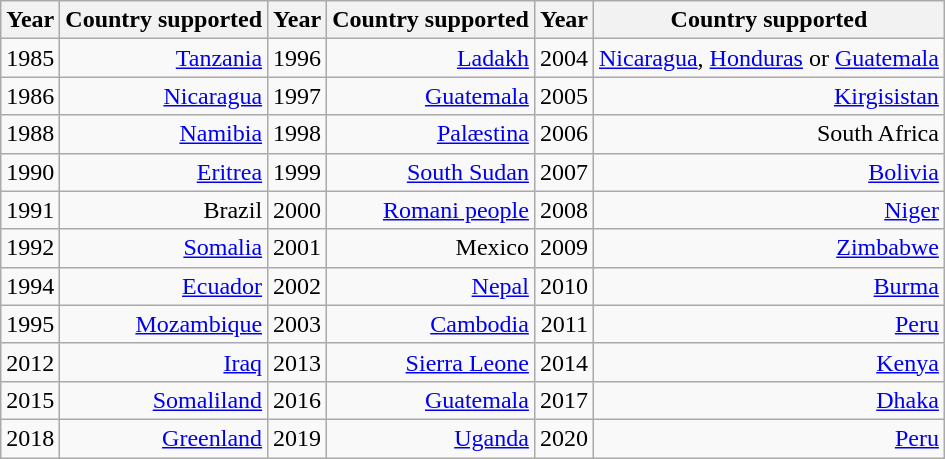<table class="wikitable">
<tr>
<th>Year</th>
<th>Country supported</th>
<th>Year</th>
<th>Country supported</th>
<th>Year</th>
<th>Country supported</th>
</tr>
<tr ---- align="right">
<td>1985</td>
<td><a href='#'>Tanzania</a></td>
<td>1996</td>
<td><a href='#'>Ladakh</a></td>
<td>2004</td>
<td><a href='#'>Nicaragua</a>, <a href='#'>Honduras</a> or <a href='#'>Guatemala</a></td>
</tr>
<tr ---- align="right">
<td>1986</td>
<td><a href='#'>Nicaragua</a></td>
<td>1997</td>
<td><a href='#'>Guatemala</a></td>
<td>2005</td>
<td><a href='#'>Kirgisistan</a></td>
</tr>
<tr ---- align="right">
<td>1988</td>
<td><a href='#'>Namibia</a></td>
<td>1998</td>
<td><a href='#'>Palæstina</a></td>
<td>2006</td>
<td>South Africa</td>
</tr>
<tr ---- align="right">
<td>1990</td>
<td><a href='#'>Eritrea</a></td>
<td>1999</td>
<td><a href='#'>South Sudan</a></td>
<td>2007</td>
<td><a href='#'>Bolivia</a></td>
</tr>
<tr ---- align="right">
<td>1991</td>
<td>Brazil</td>
<td>2000</td>
<td><a href='#'>Romani people</a></td>
<td>2008</td>
<td><a href='#'>Niger</a></td>
</tr>
<tr ---- align="right">
<td>1992</td>
<td><a href='#'>Somalia</a></td>
<td>2001</td>
<td>Mexico</td>
<td>2009</td>
<td><a href='#'>Zimbabwe</a></td>
</tr>
<tr ---- align="right">
<td>1994</td>
<td><a href='#'>Ecuador</a></td>
<td>2002</td>
<td><a href='#'>Nepal</a></td>
<td>2010</td>
<td><a href='#'>Burma</a></td>
</tr>
<tr ---- align="right">
<td>1995</td>
<td><a href='#'>Mozambique</a></td>
<td>2003</td>
<td><a href='#'>Cambodia</a></td>
<td>2011</td>
<td><a href='#'>Peru</a></td>
</tr>
<tr ---- align="right">
<td>2012</td>
<td><a href='#'>Iraq</a></td>
<td>2013</td>
<td><a href='#'>Sierra Leone</a></td>
<td>2014</td>
<td><a href='#'>Kenya</a></td>
</tr>
<tr ---- align="right">
<td>2015</td>
<td><a href='#'>Somaliland</a></td>
<td>2016</td>
<td><a href='#'>Guatemala</a></td>
<td>2017</td>
<td><a href='#'>Dhaka</a></td>
</tr>
<tr ---- align="right">
<td>2018</td>
<td><a href='#'>Greenland</a></td>
<td>2019</td>
<td><a href='#'>Uganda</a></td>
<td>2020</td>
<td><a href='#'>Peru</a></td>
</tr>
</table>
